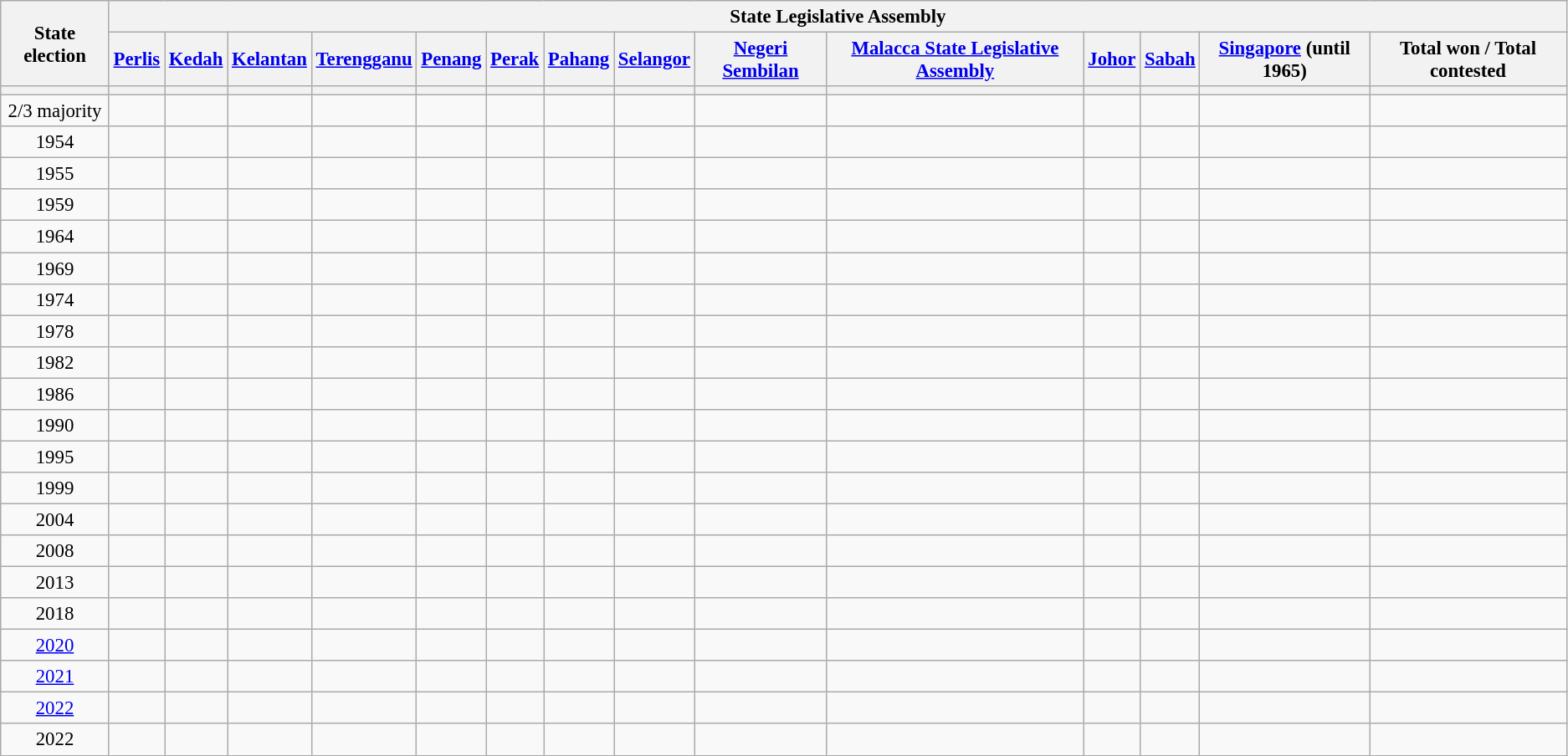<table class="wikitable sortable" style="text-align:center; font-size:95%">
<tr>
<th rowspan=2>State election</th>
<th colspan=14>State Legislative Assembly</th>
</tr>
<tr>
<th><a href='#'>Perlis</a></th>
<th><a href='#'>Kedah</a></th>
<th><a href='#'>Kelantan</a></th>
<th><a href='#'>Terengganu</a></th>
<th><a href='#'>Penang</a></th>
<th><a href='#'>Perak</a></th>
<th><a href='#'>Pahang</a></th>
<th><a href='#'>Selangor</a></th>
<th><a href='#'>Negeri Sembilan</a></th>
<th><a href='#'>Malacca State Legislative Assembly</a></th>
<th><a href='#'>Johor</a></th>
<th><a href='#'>Sabah</a></th>
<th><a href='#'>Singapore</a> (until 1965)</th>
<th>Total won / Total contested</th>
</tr>
<tr>
<th></th>
<th></th>
<th></th>
<th></th>
<th></th>
<th></th>
<th></th>
<th></th>
<th></th>
<th></th>
<th></th>
<th></th>
<th></th>
<th></th>
<th></th>
</tr>
<tr>
<td>2/3 majority</td>
<td></td>
<td></td>
<td></td>
<td></td>
<td></td>
<td></td>
<td></td>
<td></td>
<td></td>
<td></td>
<td></td>
<td></td>
<td></td>
<td></td>
</tr>
<tr>
<td>1954</td>
<td></td>
<td></td>
<td></td>
<td></td>
<td></td>
<td></td>
<td></td>
<td></td>
<td></td>
<td></td>
<td></td>
<td></td>
<td></td>
<td></td>
</tr>
<tr>
<td>1955</td>
<td></td>
<td></td>
<td></td>
<td></td>
<td></td>
<td></td>
<td></td>
<td></td>
<td></td>
<td></td>
<td></td>
<td></td>
<td></td>
<td></td>
</tr>
<tr>
<td>1959</td>
<td></td>
<td></td>
<td></td>
<td></td>
<td></td>
<td></td>
<td></td>
<td></td>
<td></td>
<td></td>
<td></td>
<td></td>
<td></td>
<td></td>
</tr>
<tr>
<td>1964</td>
<td></td>
<td></td>
<td></td>
<td></td>
<td></td>
<td></td>
<td></td>
<td></td>
<td></td>
<td></td>
<td></td>
<td></td>
<td></td>
<td></td>
</tr>
<tr>
<td>1969</td>
<td></td>
<td></td>
<td></td>
<td></td>
<td></td>
<td></td>
<td></td>
<td></td>
<td></td>
<td></td>
<td></td>
<td></td>
<td></td>
<td></td>
</tr>
<tr>
<td>1974</td>
<td></td>
<td></td>
<td></td>
<td></td>
<td></td>
<td></td>
<td></td>
<td></td>
<td></td>
<td></td>
<td></td>
<td></td>
<td></td>
<td></td>
</tr>
<tr>
<td>1978</td>
<td></td>
<td></td>
<td></td>
<td></td>
<td></td>
<td></td>
<td></td>
<td></td>
<td></td>
<td></td>
<td></td>
<td></td>
<td></td>
<td></td>
</tr>
<tr>
<td>1982</td>
<td></td>
<td></td>
<td></td>
<td></td>
<td></td>
<td></td>
<td></td>
<td></td>
<td></td>
<td></td>
<td></td>
<td></td>
<td></td>
<td></td>
</tr>
<tr>
<td>1986</td>
<td></td>
<td></td>
<td></td>
<td></td>
<td></td>
<td></td>
<td></td>
<td></td>
<td></td>
<td></td>
<td></td>
<td></td>
<td></td>
<td></td>
</tr>
<tr>
<td>1990</td>
<td></td>
<td></td>
<td></td>
<td></td>
<td></td>
<td></td>
<td></td>
<td></td>
<td></td>
<td></td>
<td></td>
<td></td>
<td></td>
<td></td>
</tr>
<tr>
<td>1995</td>
<td></td>
<td></td>
<td></td>
<td></td>
<td></td>
<td></td>
<td></td>
<td></td>
<td></td>
<td></td>
<td></td>
<td></td>
<td></td>
<td></td>
</tr>
<tr>
<td>1999</td>
<td></td>
<td></td>
<td></td>
<td></td>
<td></td>
<td></td>
<td></td>
<td></td>
<td></td>
<td></td>
<td></td>
<td></td>
<td></td>
<td></td>
</tr>
<tr>
<td>2004</td>
<td></td>
<td></td>
<td></td>
<td></td>
<td></td>
<td></td>
<td></td>
<td></td>
<td></td>
<td></td>
<td></td>
<td></td>
<td></td>
<td></td>
</tr>
<tr>
<td>2008</td>
<td></td>
<td></td>
<td></td>
<td></td>
<td></td>
<td></td>
<td></td>
<td></td>
<td></td>
<td></td>
<td></td>
<td></td>
<td></td>
<td></td>
</tr>
<tr>
<td>2013</td>
<td></td>
<td></td>
<td></td>
<td></td>
<td></td>
<td></td>
<td></td>
<td></td>
<td></td>
<td></td>
<td></td>
<td></td>
<td></td>
<td></td>
</tr>
<tr>
<td>2018</td>
<td></td>
<td></td>
<td></td>
<td></td>
<td></td>
<td></td>
<td></td>
<td></td>
<td></td>
<td></td>
<td></td>
<td></td>
<td></td>
<td></td>
</tr>
<tr>
<td><a href='#'>2020</a></td>
<td></td>
<td></td>
<td></td>
<td></td>
<td></td>
<td></td>
<td></td>
<td></td>
<td></td>
<td></td>
<td></td>
<td></td>
<td></td>
<td></td>
</tr>
<tr>
<td><a href='#'>2021</a></td>
<td></td>
<td></td>
<td></td>
<td></td>
<td></td>
<td></td>
<td></td>
<td></td>
<td></td>
<td></td>
<td></td>
<td></td>
<td></td>
<td></td>
</tr>
<tr>
<td><a href='#'>2022</a></td>
<td></td>
<td></td>
<td></td>
<td></td>
<td></td>
<td></td>
<td></td>
<td></td>
<td></td>
<td></td>
<td></td>
<td></td>
<td></td>
<td></td>
</tr>
<tr>
<td>2022</td>
<td></td>
<td></td>
<td></td>
<td></td>
<td></td>
<td></td>
<td></td>
<td></td>
<td></td>
<td></td>
<td></td>
<td></td>
<td></td>
<td></td>
</tr>
</table>
